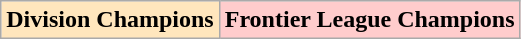<table class="wikitable style="text-align:center; font-size:85%">
<tr>
<td align="center" bgcolor="#FFE6BD"><strong>Division Champions</strong></td>
<td align="center" bgcolor="#FFCCCC"><strong>Frontier League Champions</strong></td>
</tr>
</table>
